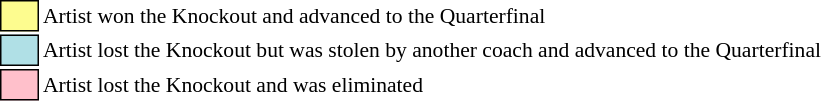<table class="toccolours" style="font-size: 90%; white-space: nowrap;">
<tr>
<td style="background:#fdfc8f; border:1px solid black;">      </td>
<td>Artist won the Knockout and advanced to the Quarterfinal</td>
</tr>
<tr>
<td style="background:#b0e0e6; border:1px solid black;">      </td>
<td>Artist lost the Knockout but was stolen by another coach and advanced to the Quarterfinal</td>
</tr>
<tr>
<td style="background:pink; border:1px solid black;">      </td>
<td>Artist lost the Knockout and was eliminated</td>
</tr>
</table>
